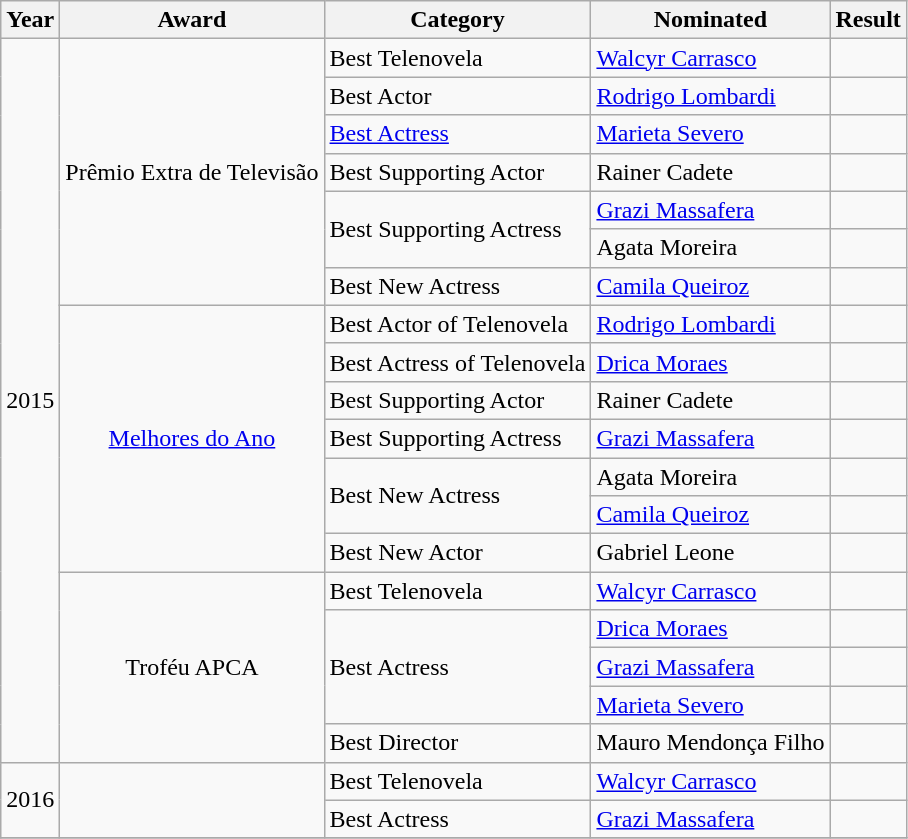<table class="wikitable">
<tr>
<th>Year</th>
<th>Award</th>
<th>Category</th>
<th>Nominated</th>
<th>Result</th>
</tr>
<tr>
<td rowspan=19>2015</td>
<td rowspan=7 style="text-align:center;">Prêmio Extra de Televisão</td>
<td>Best Telenovela</td>
<td><a href='#'>Walcyr Carrasco</a></td>
<td></td>
</tr>
<tr>
<td>Best Actor</td>
<td><a href='#'>Rodrigo Lombardi</a></td>
<td></td>
</tr>
<tr>
<td><a href='#'>Best Actress</a></td>
<td><a href='#'>Marieta Severo</a></td>
<td></td>
</tr>
<tr>
<td>Best Supporting Actor</td>
<td>Rainer Cadete</td>
<td></td>
</tr>
<tr>
<td rowspan=2>Best Supporting Actress</td>
<td><a href='#'>Grazi Massafera</a></td>
<td></td>
</tr>
<tr>
<td>Agata Moreira</td>
<td></td>
</tr>
<tr>
<td>Best New Actress</td>
<td><a href='#'>Camila Queiroz</a></td>
<td></td>
</tr>
<tr>
<td rowspan=7 style="text-align:center;"><a href='#'>Melhores do Ano</a></td>
<td>Best Actor of Telenovela</td>
<td><a href='#'>Rodrigo Lombardi</a></td>
<td></td>
</tr>
<tr>
<td>Best Actress of Telenovela</td>
<td><a href='#'>Drica Moraes</a></td>
<td></td>
</tr>
<tr>
<td>Best Supporting Actor</td>
<td>Rainer Cadete</td>
<td></td>
</tr>
<tr>
<td>Best Supporting Actress</td>
<td><a href='#'>Grazi Massafera</a></td>
<td></td>
</tr>
<tr>
<td rowspan=2>Best New Actress</td>
<td>Agata Moreira</td>
<td></td>
</tr>
<tr>
<td><a href='#'>Camila Queiroz</a></td>
<td></td>
</tr>
<tr>
<td>Best New Actor</td>
<td>Gabriel Leone</td>
<td></td>
</tr>
<tr>
<td rowspan=5 style="text-align:center;">Troféu APCA</td>
<td>Best Telenovela</td>
<td><a href='#'>Walcyr Carrasco</a></td>
<td></td>
</tr>
<tr>
<td rowspan=3>Best Actress</td>
<td><a href='#'>Drica Moraes</a></td>
<td></td>
</tr>
<tr>
<td><a href='#'>Grazi Massafera</a></td>
<td></td>
</tr>
<tr>
<td><a href='#'>Marieta Severo</a></td>
<td></td>
</tr>
<tr>
<td>Best Director</td>
<td>Mauro Mendonça Filho</td>
<td></td>
</tr>
<tr>
<td rowspan=2>2016</td>
<td rowspan=2></td>
<td>Best Telenovela</td>
<td><a href='#'>Walcyr Carrasco</a></td>
<td></td>
</tr>
<tr>
<td>Best Actress</td>
<td><a href='#'>Grazi Massafera</a></td>
<td></td>
</tr>
<tr>
</tr>
</table>
